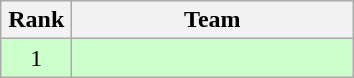<table class="wikitable" style="text-align:center">
<tr>
<th width=40>Rank</th>
<th width=180>Team</th>
</tr>
<tr bgcolor=#ccffcc>
<td>1</td>
<td style="text-align:left"></td>
</tr>
</table>
